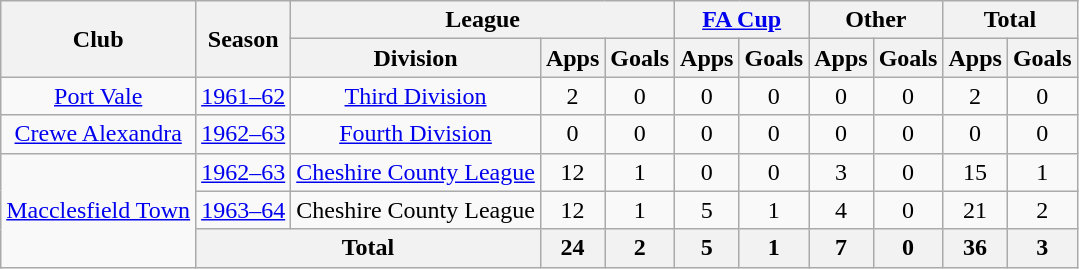<table class="wikitable" style="text-align:center">
<tr>
<th rowspan="2">Club</th>
<th rowspan="2">Season</th>
<th colspan="3">League</th>
<th colspan="2"><a href='#'>FA Cup</a></th>
<th colspan="2">Other</th>
<th colspan="2">Total</th>
</tr>
<tr>
<th>Division</th>
<th>Apps</th>
<th>Goals</th>
<th>Apps</th>
<th>Goals</th>
<th>Apps</th>
<th>Goals</th>
<th>Apps</th>
<th>Goals</th>
</tr>
<tr>
<td><a href='#'>Port Vale</a></td>
<td><a href='#'>1961–62</a></td>
<td><a href='#'>Third Division</a></td>
<td>2</td>
<td>0</td>
<td>0</td>
<td>0</td>
<td>0</td>
<td>0</td>
<td>2</td>
<td>0</td>
</tr>
<tr>
<td><a href='#'>Crewe Alexandra</a></td>
<td><a href='#'>1962–63</a></td>
<td><a href='#'>Fourth Division</a></td>
<td>0</td>
<td>0</td>
<td>0</td>
<td>0</td>
<td>0</td>
<td>0</td>
<td>0</td>
<td>0</td>
</tr>
<tr>
<td rowspan="3"><a href='#'>Macclesfield Town</a></td>
<td><a href='#'>1962–63</a></td>
<td><a href='#'>Cheshire County League</a></td>
<td>12</td>
<td>1</td>
<td>0</td>
<td>0</td>
<td>3</td>
<td>0</td>
<td>15</td>
<td>1</td>
</tr>
<tr>
<td><a href='#'>1963–64</a></td>
<td>Cheshire County League</td>
<td>12</td>
<td>1</td>
<td>5</td>
<td>1</td>
<td>4</td>
<td>0</td>
<td>21</td>
<td>2</td>
</tr>
<tr>
<th colspan="2">Total</th>
<th>24</th>
<th>2</th>
<th>5</th>
<th>1</th>
<th>7</th>
<th>0</th>
<th>36</th>
<th>3</th>
</tr>
</table>
